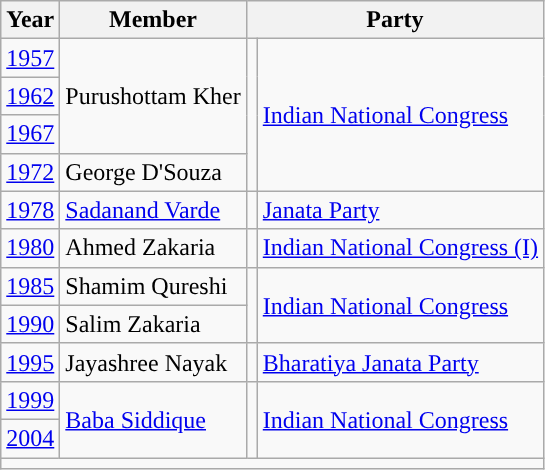<table class=wikitable>
<tr>
<th>Year</th>
<th>Member</th>
<th colspan="2">Party</th>
</tr>
<tr>
<td><a href='#'>1957</a></td>
<td rowspan="3">Purushottam Kher</td>
<td rowspan="4" style="background-color:"></td>
<td rowspan="4"><a href='#'>Indian National Congress</a></td>
</tr>
<tr>
<td><a href='#'>1962</a></td>
</tr>
<tr>
<td><a href='#'>1967</a></td>
</tr>
<tr>
<td><a href='#'>1972</a></td>
<td>George D'Souza</td>
</tr>
<tr>
<td><a href='#'>1978</a></td>
<td><a href='#'>Sadanand Varde</a></td>
<td style="background-color:"></td>
<td><a href='#'>Janata Party</a></td>
</tr>
<tr>
<td><a href='#'>1980</a></td>
<td>Ahmed Zakaria</td>
<td style="background-color:"></td>
<td><a href='#'>Indian National Congress (I)</a></td>
</tr>
<tr>
<td><a href='#'>1985</a></td>
<td>Shamim Qureshi</td>
<td rowspan="2" style="background-color:"></td>
<td rowspan="2"><a href='#'>Indian National Congress</a></td>
</tr>
<tr>
<td><a href='#'>1990</a></td>
<td>Salim Zakaria</td>
</tr>
<tr>
<td><a href='#'>1995</a></td>
<td>Jayashree Nayak</td>
<td style="background-color:"></td>
<td><a href='#'>Bharatiya Janata Party</a></td>
</tr>
<tr>
<td><a href='#'>1999</a></td>
<td rowspan="2"><a href='#'>Baba Siddique</a></td>
<td rowspan="2" style="background-color:"></td>
<td rowspan="2"><a href='#'>Indian National Congress</a></td>
</tr>
<tr>
<td><a href='#'>2004</a></td>
</tr>
<tr>
<td colspan="4"></td>
</tr>
</table>
